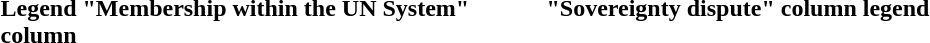<table>
<tr>
<td style="vertical-align:top;width:360px;"><br><strong>Legend "Membership within the UN System" column</strong>





</td>
<td style="vertical-align:top;width:350px;"><br><strong>"Sovereignty dispute" column legend</strong>

</td>
</tr>
</table>
